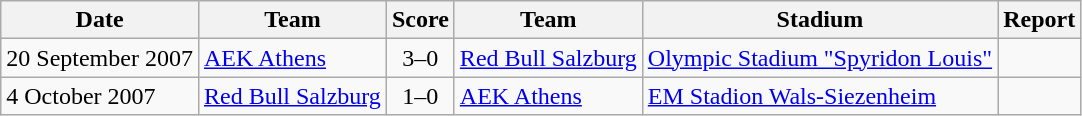<table class="wikitable">
<tr>
<th>Date</th>
<th>Team</th>
<th>Score</th>
<th>Team</th>
<th>Stadium</th>
<th>Report</th>
</tr>
<tr>
<td>20 September 2007</td>
<td> <a href='#'>AEK Athens</a></td>
<td align="center">3–0</td>
<td> <a href='#'>Red Bull Salzburg</a></td>
<td><a href='#'>Olympic Stadium "Spyridon Louis"</a></td>
<td></td>
</tr>
<tr>
<td>4 October 2007</td>
<td> <a href='#'>Red Bull Salzburg</a></td>
<td align="center">1–0</td>
<td> <a href='#'>AEK Athens</a></td>
<td><a href='#'>EM Stadion Wals-Siezenheim</a></td>
<td></td>
</tr>
</table>
